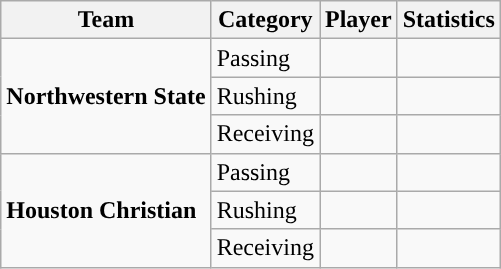<table class="wikitable" style="float: right;">
<tr>
<th>Team</th>
<th>Category</th>
<th>Player</th>
<th>Statistics</th>
</tr>
<tr>
<td rowspan=3><strong>Northwestern State</strong></td>
<td>Passing</td>
<td></td>
<td></td>
</tr>
<tr>
<td>Rushing</td>
<td></td>
<td></td>
</tr>
<tr>
<td>Receiving</td>
<td></td>
<td></td>
</tr>
<tr>
<td rowspan=3><strong>Houston Christian</strong></td>
<td>Passing</td>
<td></td>
<td></td>
</tr>
<tr>
<td>Rushing</td>
<td></td>
<td></td>
</tr>
<tr>
<td>Receiving</td>
<td></td>
<td></td>
</tr>
</table>
